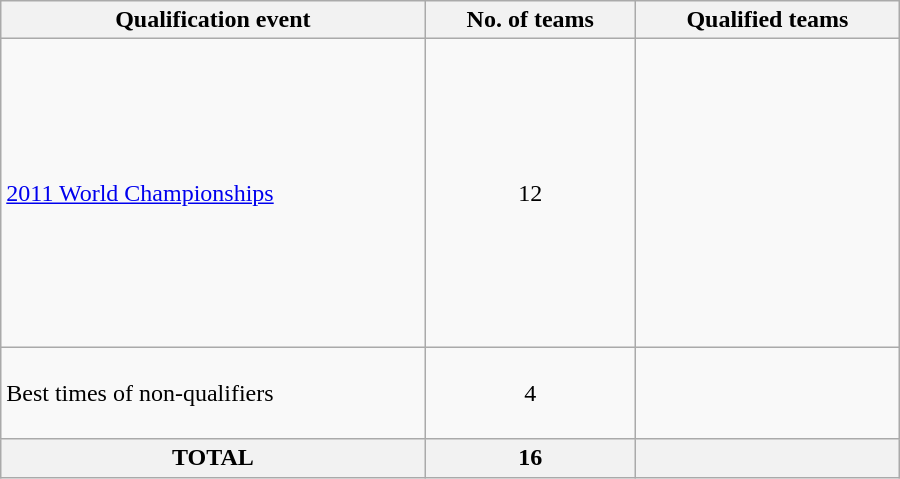<table class=wikitable style="text-align:left" width=600>
<tr>
<th>Qualification event</th>
<th>No. of teams</th>
<th>Qualified teams</th>
</tr>
<tr>
<td rowspan="1"><a href='#'>2011 World Championships</a></td>
<td align=center rowspan="1">12</td>
<td><br><br><br><br><br><br><br><br><br><br><br></td>
</tr>
<tr>
<td rowspan="1">Best times of non-qualifiers</td>
<td align=center rowspan="1">4</td>
<td><br><br><br></td>
</tr>
<tr>
<th>TOTAL</th>
<th>16</th>
<th></th>
</tr>
</table>
